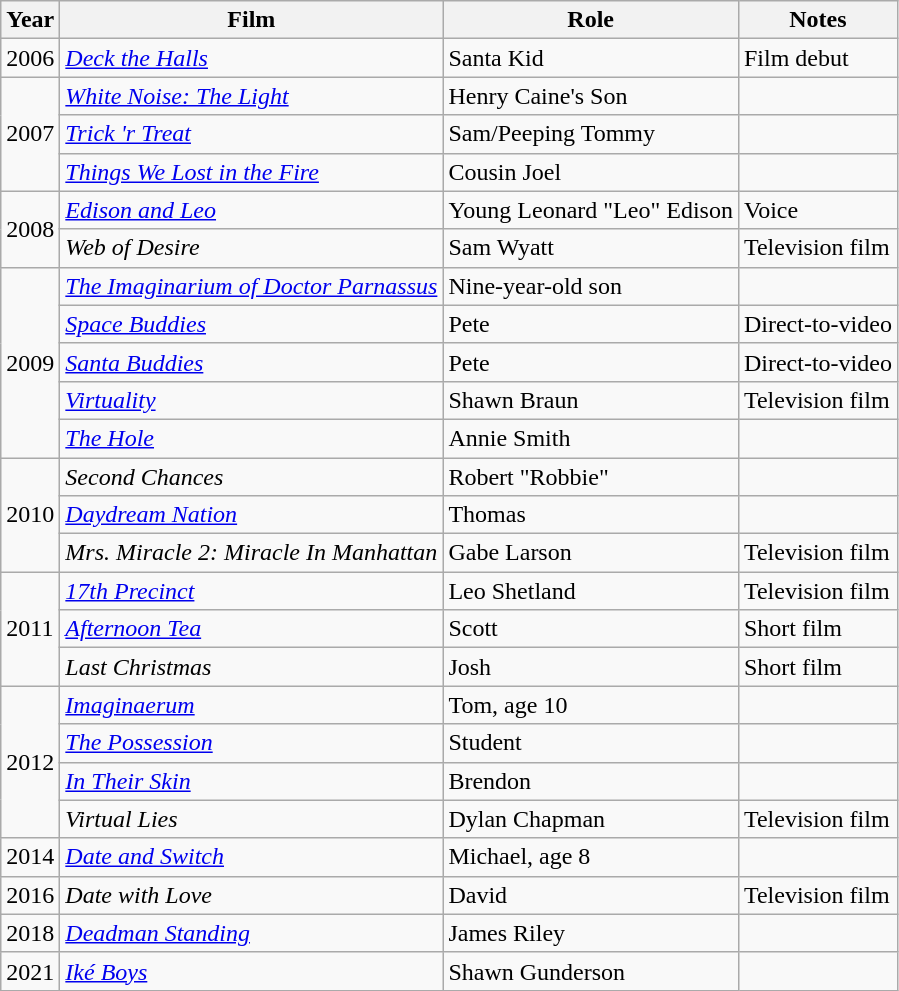<table class="wikitable sortable">
<tr>
<th>Year</th>
<th>Film</th>
<th>Role</th>
<th class="unsortable">Notes</th>
</tr>
<tr>
<td>2006</td>
<td><em><a href='#'>Deck the Halls</a></em></td>
<td>Santa Kid</td>
<td>Film debut</td>
</tr>
<tr>
<td rowspan=3>2007</td>
<td><em><a href='#'>White Noise: The Light</a></em></td>
<td>Henry Caine's Son</td>
<td></td>
</tr>
<tr>
<td><em><a href='#'>Trick 'r Treat</a></em></td>
<td Sam/Peeping Tommy (Trick 'r Treat)>Sam/Peeping Tommy</td>
<td></td>
</tr>
<tr>
<td><em><a href='#'>Things We Lost in the Fire</a></em></td>
<td>Cousin Joel</td>
<td></td>
</tr>
<tr>
<td rowspan=2>2008</td>
<td><em><a href='#'>Edison and Leo</a></em></td>
<td>Young Leonard "Leo" Edison</td>
<td>Voice</td>
</tr>
<tr>
<td><em>Web of Desire</em></td>
<td>Sam Wyatt</td>
<td>Television film</td>
</tr>
<tr>
<td rowspan=5>2009</td>
<td data-sort-value="Imaginarium of Doctor Parnassus, The"><em><a href='#'>The Imaginarium of Doctor Parnassus</a></em></td>
<td>Nine-year-old son</td>
<td></td>
</tr>
<tr>
<td><em><a href='#'>Space Buddies</a></em></td>
<td>Pete</td>
<td>Direct-to-video</td>
</tr>
<tr>
<td><em><a href='#'>Santa Buddies</a></em></td>
<td>Pete</td>
<td>Direct-to-video</td>
</tr>
<tr>
<td><em><a href='#'>Virtuality</a></em></td>
<td>Shawn Braun</td>
<td>Television film</td>
</tr>
<tr>
<td data-sort-value="Hole, The"><em><a href='#'>The Hole</a></em></td>
<td>Annie Smith</td>
<td></td>
</tr>
<tr>
<td rowspan=3>2010</td>
<td><em>Second Chances</em></td>
<td>Robert "Robbie"</td>
<td></td>
</tr>
<tr>
<td><em><a href='#'>Daydream Nation</a></em></td>
<td>Thomas</td>
<td></td>
</tr>
<tr>
<td><em>Mrs. Miracle  2: Miracle In Manhattan</em></td>
<td>Gabe Larson</td>
<td>Television film</td>
</tr>
<tr>
<td rowspan=3>2011</td>
<td><em><a href='#'>17th Precinct</a></em></td>
<td>Leo Shetland</td>
<td>Television film</td>
</tr>
<tr>
<td><em><a href='#'>Afternoon Tea</a></em></td>
<td>Scott</td>
<td>Short film</td>
</tr>
<tr>
<td><em>Last Christmas</em></td>
<td>Josh</td>
<td>Short film</td>
</tr>
<tr>
<td rowspan=4>2012</td>
<td><em><a href='#'>Imaginaerum</a></em></td>
<td>Tom, age 10</td>
<td></td>
</tr>
<tr>
<td data-sort-value="Possession, The"><em><a href='#'>The Possession</a></em></td>
<td>Student</td>
<td></td>
</tr>
<tr>
<td><em><a href='#'>In Their Skin</a></em></td>
<td>Brendon</td>
<td></td>
</tr>
<tr>
<td><em>Virtual Lies</em></td>
<td>Dylan Chapman</td>
<td>Television film</td>
</tr>
<tr>
<td>2014</td>
<td><em><a href='#'>Date and Switch</a></em></td>
<td>Michael, age 8</td>
<td></td>
</tr>
<tr>
<td rowspan=1>2016</td>
<td><em>Date with Love</em></td>
<td>David</td>
<td>Television film</td>
</tr>
<tr>
<td rowspan=1>2018</td>
<td><em><a href='#'>Deadman Standing</a></em></td>
<td>James Riley</td>
<td></td>
</tr>
<tr>
<td rowspan=1>2021</td>
<td><em><a href='#'>Iké Boys</a></em></td>
<td>Shawn Gunderson</td>
<td></td>
</tr>
</table>
